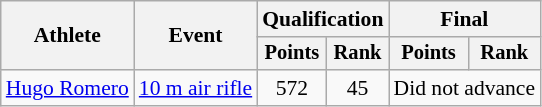<table class="wikitable" style="font-size:90%">
<tr>
<th rowspan="2">Athlete</th>
<th rowspan="2">Event</th>
<th colspan=2>Qualification</th>
<th colspan=2>Final</th>
</tr>
<tr style="font-size:95%">
<th>Points</th>
<th>Rank</th>
<th>Points</th>
<th>Rank</th>
</tr>
<tr align=center>
<td align=left><a href='#'>Hugo Romero</a></td>
<td align=left><a href='#'>10 m air rifle</a></td>
<td>572</td>
<td>45</td>
<td colspan=2>Did not advance</td>
</tr>
</table>
